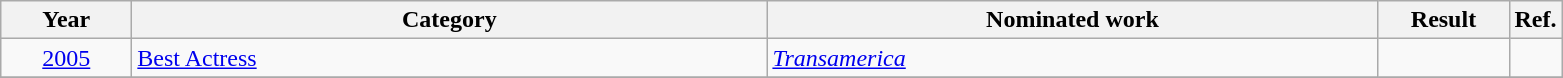<table class=wikitable>
<tr>
<th scope="col" style="width:5em;">Year</th>
<th scope="col" style="width:26em;">Category</th>
<th scope="col" style="width:25em;">Nominated work</th>
<th scope="col" style="width:5em;">Result</th>
<th>Ref.</th>
</tr>
<tr>
<td style="text-align:center;"><a href='#'>2005</a></td>
<td><a href='#'>Best Actress</a></td>
<td><em><a href='#'>Transamerica</a></em></td>
<td></td>
<td></td>
</tr>
<tr>
</tr>
</table>
